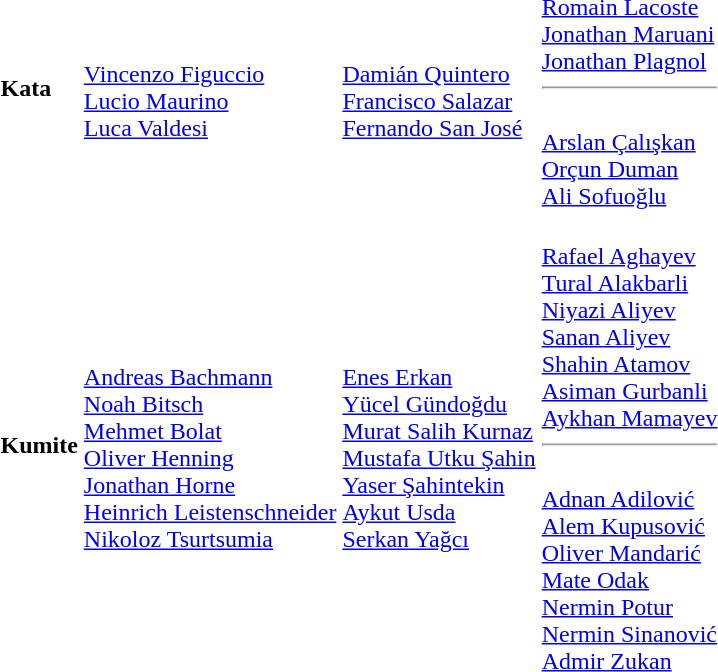<table>
<tr>
<td><strong>Kata</strong></td>
<td><br><a href='#'>Vincenzo Figuccio</a><br><a href='#'>Lucio Maurino</a><br><a href='#'>Luca Valdesi</a></td>
<td><br><a href='#'>Damián Quintero</a><br><a href='#'>Francisco Salazar</a><br><a href='#'>Fernando San José</a></td>
<td><br><a href='#'>Romain Lacoste</a><br><a href='#'>Jonathan Maruani</a><br><a href='#'>Jonathan Plagnol</a><hr><br><a href='#'>Arslan Çalışkan</a><br><a href='#'>Orçun Duman</a><br><a href='#'>Ali Sofuoğlu</a></td>
</tr>
<tr>
<td><strong>Kumite</strong></td>
<td><br><a href='#'>Andreas Bachmann</a><br><a href='#'>Noah Bitsch</a><br><a href='#'>Mehmet Bolat</a><br><a href='#'>Oliver Henning</a><br><a href='#'>Jonathan Horne</a><br><a href='#'>Heinrich Leistenschneider</a><br><a href='#'>Nikoloz Tsurtsumia</a></td>
<td><br><a href='#'>Enes Erkan</a><br><a href='#'>Yücel Gündoğdu</a><br><a href='#'>Murat Salih Kurnaz</a><br><a href='#'>Mustafa Utku Şahin</a><br><a href='#'>Yaser Şahintekin</a><br><a href='#'>Aykut Usda</a><br><a href='#'>Serkan Yağcı</a></td>
<td><br><a href='#'>Rafael Aghayev</a><br><a href='#'>Tural Alakbarli</a><br><a href='#'>Niyazi Aliyev</a><br><a href='#'>Sanan Aliyev</a><br><a href='#'>Shahin Atamov</a><br><a href='#'>Asiman Gurbanli</a><br><a href='#'>Aykhan Mamayev</a><hr><br><a href='#'>Adnan Adilović</a><br><a href='#'>Alem Kupusović</a><br><a href='#'>Oliver Mandarić</a><br><a href='#'>Mate Odak</a><br><a href='#'>Nermin Potur</a><br><a href='#'>Nermin Sinanović</a><br><a href='#'>Admir Zukan</a></td>
</tr>
</table>
